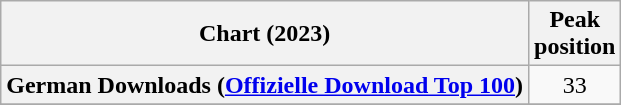<table class="wikitable plainrowheaders sortable">
<tr>
<th scope="col">Chart (2023)</th>
<th scope="col">Peak<br>position</th>
</tr>
<tr>
<th scope="row">German Downloads (<a href='#'>Offizielle Download Top 100</a>)</th>
<td style="text-align:center;">33</td>
</tr>
<tr>
</tr>
</table>
